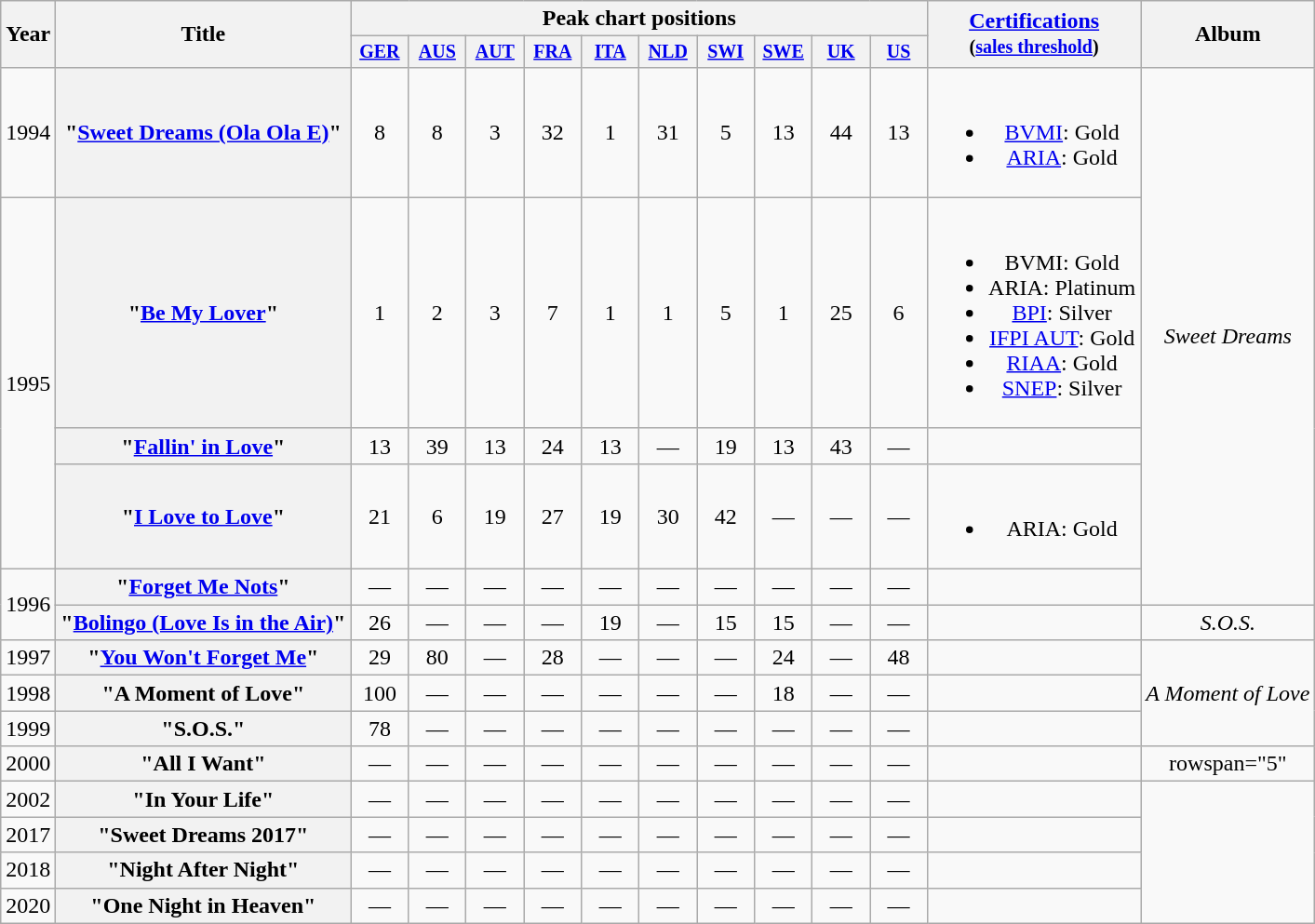<table class="wikitable plainrowheaders" style="text-align:center;" border="1">
<tr>
<th scope="col" rowspan="2">Year</th>
<th scope="col" rowspan="2">Title</th>
<th scope="col" colspan="10">Peak chart positions</th>
<th scope="col" rowspan="2"><a href='#'>Certifications</a><br><small>(<a href='#'>sales threshold</a>)</small></th>
<th scope="col" rowspan="2">Album</th>
</tr>
<tr style="font-size:smaller;">
<th scope="col" width="35"><a href='#'>GER</a><br></th>
<th scope="col" width="35"><a href='#'>AUS</a><br></th>
<th scope="col" width="35"><a href='#'>AUT</a><br></th>
<th scope="col" width="35"><a href='#'>FRA</a><br></th>
<th scope="col" width="35"><a href='#'>ITA</a><br></th>
<th scope="col" width="35"><a href='#'>NLD</a><br></th>
<th scope="col" width="35"><a href='#'>SWI</a><br></th>
<th scope="col" width="35"><a href='#'>SWE</a><br></th>
<th scope="col" width="35"><a href='#'>UK</a><br></th>
<th scope="col" width="35"><a href='#'>US</a><br></th>
</tr>
<tr>
<td>1994</td>
<th scope="row">"<a href='#'>Sweet Dreams (Ola Ola E)</a>"</th>
<td style="text-align:center;">8</td>
<td style="text-align:center;">8</td>
<td style="text-align:center;">3</td>
<td style="text-align:center;">32</td>
<td style="text-align:center;">1</td>
<td style="text-align:center;">31</td>
<td style="text-align:center;">5</td>
<td style="text-align:center;">13</td>
<td style="text-align:center;">44</td>
<td style="text-align:center;">13</td>
<td><br><ul><li><a href='#'>BVMI</a>: Gold</li><li><a href='#'>ARIA</a>: Gold</li></ul></td>
<td rowspan=5><em>Sweet Dreams</em></td>
</tr>
<tr>
<td rowspan=3>1995</td>
<th scope="row">"<a href='#'>Be My Lover</a>"</th>
<td style="text-align:center;">1</td>
<td style="text-align:center;">2</td>
<td style="text-align:center;">3</td>
<td style="text-align:center;">7</td>
<td style="text-align:center;">1</td>
<td style="text-align:center;">1</td>
<td style="text-align:center;">5</td>
<td style="text-align:center;">1</td>
<td style="text-align:center;">25</td>
<td style="text-align:center;">6</td>
<td><br><ul><li>BVMI: Gold</li><li>ARIA: Platinum</li><li><a href='#'>BPI</a>: Silver</li><li><a href='#'>IFPI AUT</a>: Gold</li><li><a href='#'>RIAA</a>: Gold</li><li><a href='#'>SNEP</a>: Silver</li></ul></td>
</tr>
<tr>
<th scope="row">"<a href='#'>Fallin' in Love</a>"</th>
<td style="text-align:center;">13</td>
<td style="text-align:center;">39</td>
<td style="text-align:center;">13</td>
<td style="text-align:center;">24</td>
<td style="text-align:center;">13</td>
<td style="text-align:center;">—</td>
<td style="text-align:center;">19</td>
<td style="text-align:center;">13</td>
<td style="text-align:center;">43</td>
<td style="text-align:center;">—</td>
<td></td>
</tr>
<tr>
<th scope="row">"<a href='#'>I Love to Love</a>"</th>
<td style="text-align:center;">21</td>
<td style="text-align:center;">6</td>
<td style="text-align:center;">19</td>
<td style="text-align:center;">27</td>
<td style="text-align:center;">19</td>
<td style="text-align:center;">30</td>
<td style="text-align:center;">42</td>
<td style="text-align:center;">—</td>
<td style="text-align:center;">—</td>
<td style="text-align:center;">—</td>
<td><br><ul><li>ARIA: Gold</li></ul></td>
</tr>
<tr>
<td rowspan=2>1996</td>
<th scope="row">"<a href='#'>Forget Me Nots</a>"</th>
<td style="text-align:center;">—</td>
<td style="text-align:center;">—</td>
<td style="text-align:center;">—</td>
<td style="text-align:center;">—</td>
<td style="text-align:center;">—</td>
<td style="text-align:center;">—</td>
<td style="text-align:center;">—</td>
<td style="text-align:center;">—</td>
<td style="text-align:center;">—</td>
<td style="text-align:center;">—</td>
<td></td>
</tr>
<tr>
<th scope="row">"<a href='#'>Bolingo (Love Is in the Air)</a>"</th>
<td style="text-align:center;">26</td>
<td style="text-align:center;">—</td>
<td style="text-align:center;">—</td>
<td style="text-align:center;">—</td>
<td style="text-align:center;">19</td>
<td style="text-align:center;">—</td>
<td style="text-align:center;">15</td>
<td style="text-align:center;">15</td>
<td style="text-align:center;">—</td>
<td style="text-align:center;">—</td>
<td></td>
<td><em>S.O.S.</em></td>
</tr>
<tr>
<td>1997</td>
<th scope="row">"<a href='#'>You Won't Forget Me</a>"</th>
<td style="text-align:center;">29</td>
<td style="text-align:center;">80</td>
<td style="text-align:center;">—</td>
<td style="text-align:center;">28</td>
<td style="text-align:center;">—</td>
<td style="text-align:center;">—</td>
<td style="text-align:center;">—</td>
<td style="text-align:center;">24</td>
<td style="text-align:center;">—</td>
<td style="text-align:center;">48</td>
<td></td>
<td rowspan="3"><em>A Moment of Love</em></td>
</tr>
<tr>
<td>1998</td>
<th scope="row">"A Moment of Love"</th>
<td style="text-align:center;">100</td>
<td style="text-align:center;">—</td>
<td style="text-align:center;">—</td>
<td style="text-align:center;">—</td>
<td style="text-align:center;">—</td>
<td style="text-align:center;">—</td>
<td style="text-align:center;">—</td>
<td style="text-align:center;">18</td>
<td style="text-align:center;">—</td>
<td style="text-align:center;">—</td>
<td></td>
</tr>
<tr>
<td>1999</td>
<th scope="row">"S.O.S."</th>
<td style="text-align:center;">78</td>
<td style="text-align:center;">—</td>
<td style="text-align:center;">—</td>
<td style="text-align:center;">—</td>
<td style="text-align:center;">—</td>
<td style="text-align:center;">—</td>
<td style="text-align:center;">—</td>
<td style="text-align:center;">—</td>
<td style="text-align:center;">—</td>
<td style="text-align:center;">—</td>
<td></td>
</tr>
<tr>
<td>2000</td>
<th scope="row">"All I Want"</th>
<td style="text-align:center;">—</td>
<td style="text-align:center;">—</td>
<td style="text-align:center;">—</td>
<td style="text-align:center;">—</td>
<td style="text-align:center;">—</td>
<td style="text-align:center;">—</td>
<td style="text-align:center;">—</td>
<td style="text-align:center;">—</td>
<td style="text-align:center;">—</td>
<td style="text-align:center;">—</td>
<td></td>
<td>rowspan="5" </td>
</tr>
<tr>
<td>2002</td>
<th scope="row">"In Your Life"</th>
<td style="text-align:center;">—</td>
<td style="text-align:center;">—</td>
<td style="text-align:center;">—</td>
<td style="text-align:center;">—</td>
<td style="text-align:center;">—</td>
<td style="text-align:center;">—</td>
<td style="text-align:center;">—</td>
<td style="text-align:center;">—</td>
<td style="text-align:center;">—</td>
<td style="text-align:center;">—</td>
<td></td>
</tr>
<tr>
<td>2017</td>
<th scope="row">"Sweet Dreams 2017"</th>
<td style="text-align:center;">—</td>
<td style="text-align:center;">—</td>
<td style="text-align:center;">—</td>
<td style="text-align:center;">—</td>
<td style="text-align:center;">—</td>
<td style="text-align:center;">—</td>
<td style="text-align:center;">—</td>
<td style="text-align:center;">—</td>
<td style="text-align:center;">—</td>
<td style="text-align:center;">—</td>
<td></td>
</tr>
<tr>
<td>2018</td>
<th scope="row">"Night After Night"</th>
<td style="text-align:center;">—</td>
<td style="text-align:center;">—</td>
<td style="text-align:center;">—</td>
<td style="text-align:center;">—</td>
<td style="text-align:center;">—</td>
<td style="text-align:center;">—</td>
<td style="text-align:center;">—</td>
<td style="text-align:center;">—</td>
<td style="text-align:center;">—</td>
<td style="text-align:center;">—</td>
<td></td>
</tr>
<tr>
<td>2020</td>
<th scope="row">"One Night in Heaven"</th>
<td style="text-align:center;">—</td>
<td style="text-align:center;">—</td>
<td style="text-align:center;">—</td>
<td style="text-align:center;">—</td>
<td style="text-align:center;">—</td>
<td style="text-align:center;">—</td>
<td style="text-align:center;">—</td>
<td style="text-align:center;">—</td>
<td style="text-align:center;">—</td>
<td style="text-align:center;">—</td>
<td></td>
</tr>
</table>
